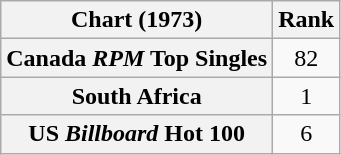<table class="wikitable sortable plainrowheaders">
<tr>
<th scope="col">Chart (1973)</th>
<th scope="col">Rank</th>
</tr>
<tr>
<th scope="row">Canada <em>RPM</em> Top Singles</th>
<td style="text-align:center;">82</td>
</tr>
<tr>
<th scope="row">South Africa</th>
<td align="center">1</td>
</tr>
<tr>
<th scope="row">US <em>Billboard</em> Hot 100</th>
<td style="text-align:center;">6</td>
</tr>
</table>
